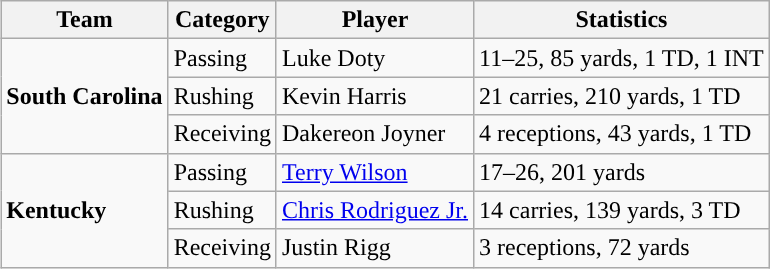<table class="wikitable" style="float: right;">
<tr>
<th>Team</th>
<th>Category</th>
<th>Player</th>
<th>Statistics</th>
</tr>
<tr>
<td rowspan=3><strong>South Carolina</strong></td>
<td>Passing</td>
<td>Luke Doty</td>
<td>11–25, 85 yards, 1 TD, 1 INT</td>
</tr>
<tr>
<td>Rushing</td>
<td>Kevin Harris</td>
<td>21 carries, 210 yards, 1 TD</td>
</tr>
<tr>
<td>Receiving</td>
<td>Dakereon Joyner</td>
<td>4 receptions, 43 yards, 1 TD</td>
</tr>
<tr>
<td rowspan=3><strong>Kentucky</strong></td>
<td>Passing</td>
<td><a href='#'>Terry Wilson</a></td>
<td>17–26, 201 yards</td>
</tr>
<tr>
<td>Rushing</td>
<td><a href='#'>Chris Rodriguez Jr.</a></td>
<td>14 carries, 139 yards, 3 TD</td>
</tr>
<tr>
<td>Receiving</td>
<td>Justin Rigg</td>
<td>3 receptions, 72 yards</td>
</tr>
</table>
